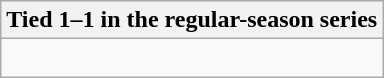<table class="wikitable collapsible collapsed">
<tr>
<th>Tied 1–1 in the regular-season series</th>
</tr>
<tr>
<td><br>
</td>
</tr>
</table>
